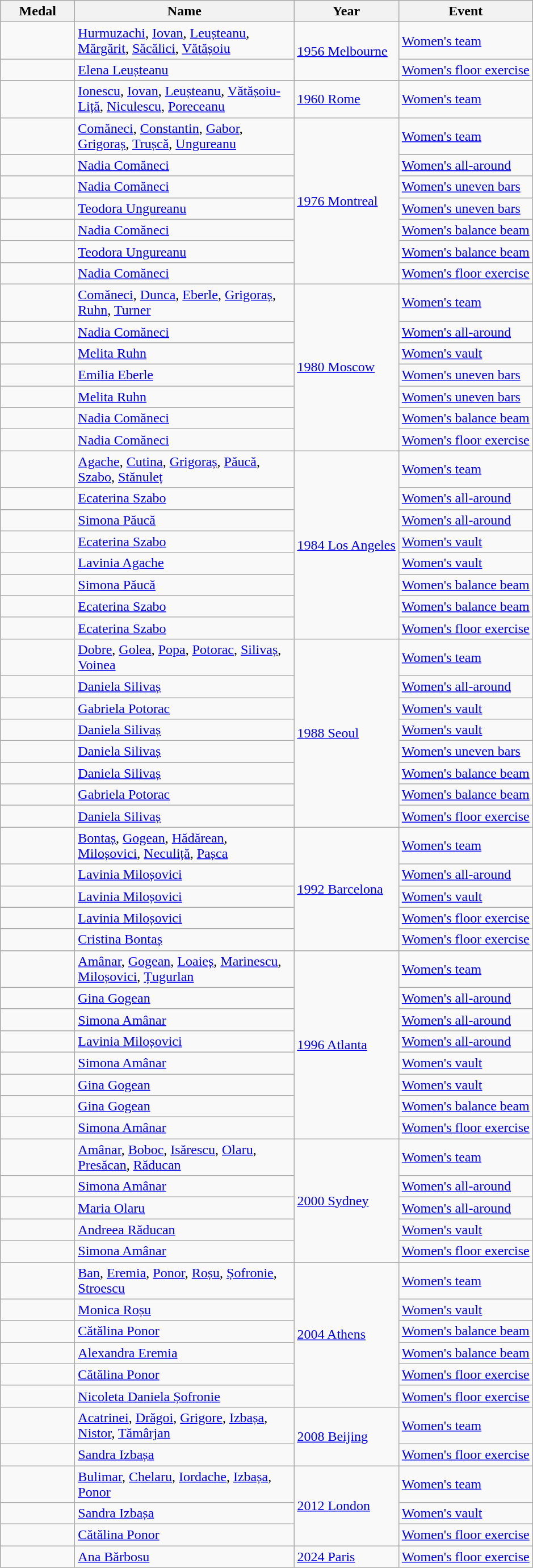<table class="wikitable sortable">
<tr>
<th style="width:5em;">Medal</th>
<th width=250>Name</th>
<th>Year</th>
<th>Event</th>
</tr>
<tr>
<td></td>
<td><a href='#'>Hurmuzachi</a>, <a href='#'>Iovan</a>, <a href='#'>Leușteanu</a>, <a href='#'>Mărgărit</a>, <a href='#'>Săcălici</a>, <a href='#'>Vătășoiu</a></td>
<td rowspan="2"> <a href='#'>1956 Melbourne</a></td>
<td><a href='#'>Women's team</a></td>
</tr>
<tr>
<td></td>
<td><a href='#'>Elena Leușteanu</a></td>
<td><a href='#'>Women's floor exercise</a></td>
</tr>
<tr>
<td></td>
<td><a href='#'>Ionescu</a>, <a href='#'>Iovan</a>, <a href='#'>Leușteanu</a>, <a href='#'>Vătășoiu-Liță</a>, <a href='#'>Niculescu</a>, <a href='#'>Poreceanu</a></td>
<td> <a href='#'>1960 Rome</a></td>
<td><a href='#'>Women's team</a></td>
</tr>
<tr>
<td></td>
<td><a href='#'>Comăneci</a>, <a href='#'>Constantin</a>, <a href='#'>Gabor</a>, <a href='#'>Grigoraș</a>, <a href='#'>Trușcă</a>, <a href='#'>Ungureanu</a></td>
<td rowspan="7"> <a href='#'>1976 Montreal</a></td>
<td><a href='#'>Women's team</a></td>
</tr>
<tr>
<td></td>
<td><a href='#'>Nadia Comăneci</a></td>
<td><a href='#'>Women's all-around</a></td>
</tr>
<tr>
<td></td>
<td><a href='#'>Nadia Comăneci</a></td>
<td><a href='#'>Women's uneven bars</a></td>
</tr>
<tr>
<td></td>
<td><a href='#'>Teodora Ungureanu</a></td>
<td><a href='#'>Women's uneven bars</a></td>
</tr>
<tr>
<td></td>
<td><a href='#'>Nadia Comăneci</a></td>
<td><a href='#'>Women's balance beam</a></td>
</tr>
<tr>
<td></td>
<td><a href='#'>Teodora Ungureanu</a></td>
<td><a href='#'>Women's balance beam</a></td>
</tr>
<tr>
<td></td>
<td><a href='#'>Nadia Comăneci</a></td>
<td><a href='#'>Women's floor exercise</a></td>
</tr>
<tr>
<td></td>
<td><a href='#'>Comăneci</a>, <a href='#'>Dunca</a>, <a href='#'>Eberle</a>, <a href='#'>Grigoraș</a>, <a href='#'>Ruhn</a>, <a href='#'>Turner</a></td>
<td rowspan="7"> <a href='#'>1980 Moscow</a></td>
<td><a href='#'>Women's team</a></td>
</tr>
<tr>
<td></td>
<td><a href='#'>Nadia Comăneci</a></td>
<td><a href='#'>Women's all-around</a></td>
</tr>
<tr>
<td></td>
<td><a href='#'>Melita Ruhn</a></td>
<td><a href='#'>Women's vault</a></td>
</tr>
<tr>
<td></td>
<td><a href='#'>Emilia Eberle</a></td>
<td><a href='#'>Women's uneven bars</a></td>
</tr>
<tr>
<td></td>
<td><a href='#'>Melita Ruhn</a></td>
<td><a href='#'>Women's uneven bars</a></td>
</tr>
<tr>
<td></td>
<td><a href='#'>Nadia Comăneci</a></td>
<td><a href='#'>Women's balance beam</a></td>
</tr>
<tr>
<td></td>
<td><a href='#'>Nadia Comăneci</a></td>
<td><a href='#'>Women's floor exercise</a></td>
</tr>
<tr>
<td></td>
<td><a href='#'>Agache</a>, <a href='#'>Cutina</a>, <a href='#'>Grigoraș</a>, <a href='#'>Păucă</a>, <a href='#'>Szabo</a>, <a href='#'>Stănuleț</a></td>
<td rowspan="8"> <a href='#'>1984 Los Angeles</a></td>
<td><a href='#'>Women's team</a></td>
</tr>
<tr>
<td></td>
<td><a href='#'>Ecaterina Szabo</a></td>
<td><a href='#'>Women's all-around</a></td>
</tr>
<tr>
<td></td>
<td><a href='#'>Simona Păucă</a></td>
<td><a href='#'>Women's all-around</a></td>
</tr>
<tr>
<td></td>
<td><a href='#'>Ecaterina Szabo</a></td>
<td><a href='#'>Women's vault</a></td>
</tr>
<tr>
<td></td>
<td><a href='#'>Lavinia Agache</a></td>
<td><a href='#'>Women's vault</a></td>
</tr>
<tr>
<td></td>
<td><a href='#'>Simona Păucă</a></td>
<td><a href='#'>Women's balance beam</a></td>
</tr>
<tr>
<td></td>
<td><a href='#'>Ecaterina Szabo</a></td>
<td><a href='#'>Women's balance beam</a></td>
</tr>
<tr>
<td></td>
<td><a href='#'>Ecaterina Szabo</a></td>
<td><a href='#'>Women's floor exercise</a></td>
</tr>
<tr>
<td></td>
<td><a href='#'>Dobre</a>, <a href='#'>Golea</a>, <a href='#'>Popa</a>, <a href='#'>Potorac</a>, <a href='#'>Silivaș</a>, <a href='#'>Voinea</a></td>
<td rowspan="8"> <a href='#'>1988 Seoul</a></td>
<td><a href='#'>Women's team</a></td>
</tr>
<tr>
<td></td>
<td><a href='#'>Daniela Silivaș</a></td>
<td><a href='#'>Women's all-around</a></td>
</tr>
<tr>
<td></td>
<td><a href='#'>Gabriela Potorac</a></td>
<td><a href='#'>Women's vault</a></td>
</tr>
<tr>
<td></td>
<td><a href='#'>Daniela Silivaș</a></td>
<td><a href='#'>Women's vault</a></td>
</tr>
<tr>
<td></td>
<td><a href='#'>Daniela Silivaș</a></td>
<td><a href='#'>Women's uneven bars</a></td>
</tr>
<tr>
<td></td>
<td><a href='#'>Daniela Silivaș</a></td>
<td><a href='#'>Women's balance beam</a></td>
</tr>
<tr>
<td></td>
<td><a href='#'>Gabriela Potorac</a></td>
<td><a href='#'>Women's balance beam</a></td>
</tr>
<tr>
<td></td>
<td><a href='#'>Daniela Silivaș</a></td>
<td><a href='#'>Women's floor exercise</a></td>
</tr>
<tr>
<td></td>
<td><a href='#'>Bontaș</a>, <a href='#'>Gogean</a>, <a href='#'>Hădărean</a>, <a href='#'>Miloșovici</a>, <a href='#'>Neculiță</a>, <a href='#'>Pașca</a></td>
<td rowspan="5"> <a href='#'>1992 Barcelona</a></td>
<td><a href='#'>Women's team</a></td>
</tr>
<tr>
<td></td>
<td><a href='#'>Lavinia Miloșovici</a></td>
<td><a href='#'>Women's all-around</a></td>
</tr>
<tr>
<td></td>
<td><a href='#'>Lavinia Miloșovici</a></td>
<td><a href='#'>Women's vault</a></td>
</tr>
<tr>
<td></td>
<td><a href='#'>Lavinia Miloșovici</a></td>
<td><a href='#'>Women's floor exercise</a></td>
</tr>
<tr>
<td></td>
<td><a href='#'>Cristina Bontaș</a></td>
<td><a href='#'>Women's floor exercise</a></td>
</tr>
<tr>
<td></td>
<td><a href='#'>Amânar</a>, <a href='#'>Gogean</a>, <a href='#'>Loaieș</a>, <a href='#'>Marinescu</a>, <a href='#'>Miloșovici</a>, <a href='#'>Țugurlan</a></td>
<td rowspan="8"> <a href='#'>1996 Atlanta</a></td>
<td><a href='#'>Women's team</a></td>
</tr>
<tr>
<td></td>
<td><a href='#'>Gina Gogean</a></td>
<td><a href='#'>Women's all-around</a></td>
</tr>
<tr>
<td></td>
<td><a href='#'>Simona Amânar</a></td>
<td><a href='#'>Women's all-around</a></td>
</tr>
<tr>
<td></td>
<td><a href='#'>Lavinia Miloșovici</a></td>
<td><a href='#'>Women's all-around</a></td>
</tr>
<tr>
<td></td>
<td><a href='#'>Simona Amânar</a></td>
<td><a href='#'>Women's vault</a></td>
</tr>
<tr>
<td></td>
<td><a href='#'>Gina Gogean</a></td>
<td><a href='#'>Women's vault</a></td>
</tr>
<tr>
<td></td>
<td><a href='#'>Gina Gogean</a></td>
<td><a href='#'>Women's balance beam</a></td>
</tr>
<tr>
<td></td>
<td><a href='#'>Simona Amânar</a></td>
<td><a href='#'>Women's floor exercise</a></td>
</tr>
<tr>
<td></td>
<td><a href='#'>Amânar</a>, <a href='#'>Boboc</a>, <a href='#'>Isărescu</a>, <a href='#'>Olaru</a>, <a href='#'>Presăcan</a>, <a href='#'>Răducan</a></td>
<td rowspan="5"> <a href='#'>2000 Sydney</a></td>
<td><a href='#'>Women's team</a></td>
</tr>
<tr>
<td></td>
<td><a href='#'>Simona Amânar</a></td>
<td><a href='#'>Women's all-around</a></td>
</tr>
<tr>
<td></td>
<td><a href='#'>Maria Olaru</a></td>
<td><a href='#'>Women's all-around</a></td>
</tr>
<tr>
<td></td>
<td><a href='#'>Andreea Răducan</a></td>
<td><a href='#'>Women's vault</a></td>
</tr>
<tr>
<td></td>
<td><a href='#'>Simona Amânar</a></td>
<td><a href='#'>Women's floor exercise</a></td>
</tr>
<tr>
<td></td>
<td><a href='#'>Ban</a>, <a href='#'>Eremia</a>, <a href='#'>Ponor</a>, <a href='#'>Roșu</a>, <a href='#'>Șofronie</a>, <a href='#'>Stroescu</a></td>
<td rowspan="6"> <a href='#'>2004 Athens</a></td>
<td><a href='#'>Women's team</a></td>
</tr>
<tr>
<td></td>
<td><a href='#'>Monica Roșu</a></td>
<td><a href='#'>Women's vault</a></td>
</tr>
<tr>
<td></td>
<td><a href='#'>Cătălina Ponor</a></td>
<td><a href='#'>Women's balance beam</a></td>
</tr>
<tr>
<td></td>
<td><a href='#'>Alexandra Eremia</a></td>
<td><a href='#'>Women's balance beam</a></td>
</tr>
<tr>
<td></td>
<td><a href='#'>Cătălina Ponor</a></td>
<td><a href='#'>Women's floor exercise</a></td>
</tr>
<tr>
<td></td>
<td><a href='#'>Nicoleta Daniela Șofronie</a></td>
<td><a href='#'>Women's floor exercise</a></td>
</tr>
<tr>
<td></td>
<td><a href='#'>Acatrinei</a>, <a href='#'>Drăgoi</a>, <a href='#'>Grigore</a>, <a href='#'>Izbașa</a>, <a href='#'>Nistor</a>, <a href='#'>Tămârjan</a></td>
<td rowspan="2"> <a href='#'>2008 Beijing</a></td>
<td><a href='#'>Women's team</a></td>
</tr>
<tr>
<td></td>
<td><a href='#'>Sandra Izbașa</a></td>
<td><a href='#'>Women's floor exercise</a></td>
</tr>
<tr>
<td></td>
<td><a href='#'>Bulimar</a>, <a href='#'>Chelaru</a>, <a href='#'>Iordache</a>, <a href='#'>Izbașa</a>, <a href='#'>Ponor</a></td>
<td rowspan="3"> <a href='#'>2012 London</a></td>
<td><a href='#'>Women's team</a></td>
</tr>
<tr>
<td></td>
<td><a href='#'>Sandra Izbașa</a></td>
<td><a href='#'>Women's vault</a></td>
</tr>
<tr>
<td></td>
<td><a href='#'>Cătălina Ponor</a></td>
<td><a href='#'>Women's floor exercise</a></td>
</tr>
<tr>
<td></td>
<td><a href='#'>Ana Bărbosu</a></td>
<td rowspan="1"> <a href='#'> 2024 Paris</a></td>
<td><a href='#'>Women's floor exercise</a></td>
</tr>
</table>
